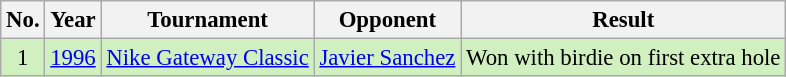<table class="wikitable" style="font-size:95%;">
<tr>
<th>No.</th>
<th>Year</th>
<th>Tournament</th>
<th>Opponent</th>
<th>Result</th>
</tr>
<tr style="background:#D0F0C0;">
<td align=center>1</td>
<td><a href='#'>1996</a></td>
<td><a href='#'>Nike Gateway Classic</a></td>
<td> <a href='#'>Javier Sanchez</a></td>
<td>Won with birdie on first extra hole</td>
</tr>
</table>
